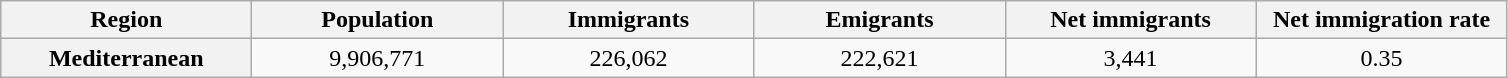<table class="wikitable">
<tr>
<th style="width:120pt;">Region</th>
<th style="width:120pt;">Population</th>
<th style="width:120pt;">Immigrants</th>
<th style="width:120pt;">Emigrants</th>
<th style="width:120pt;">Net immigrants</th>
<th style="width:120pt;">Net immigration rate</th>
</tr>
<tr>
<th style="width:120pt;">Mediterranean</th>
<td style="text-align:center;">9,906,771</td>
<td style="text-align:center;">226,062</td>
<td style="text-align:center;">222,621</td>
<td style="text-align:center;">3,441</td>
<td style="text-align:center;">0.35</td>
</tr>
</table>
